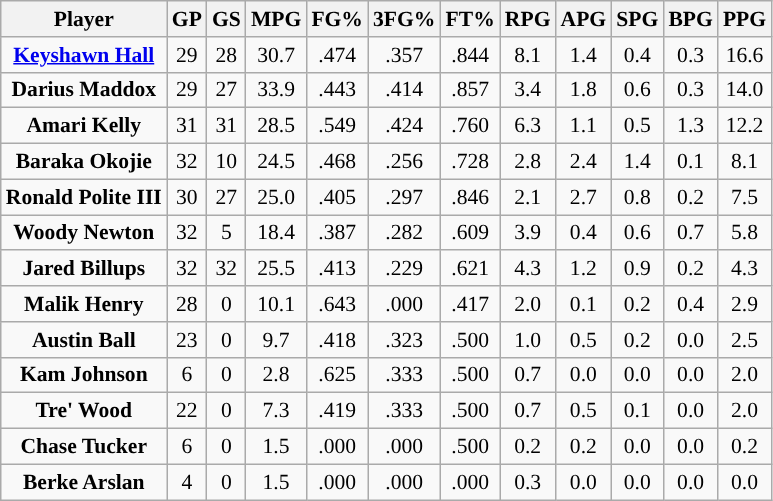<table class="wikitable sortable" style="font-size: 90%">
<tr>
<th>Player</th>
<th>GP</th>
<th>GS</th>
<th>MPG</th>
<th>FG%</th>
<th>3FG%</th>
<th>FT%</th>
<th>RPG</th>
<th>APG</th>
<th>SPG</th>
<th>BPG</th>
<th>PPG</th>
</tr>
<tr align="center" bgcolor="">
<td><strong><a href='#'>Keyshawn Hall</a></strong></td>
<td>29</td>
<td>28</td>
<td>30.7</td>
<td>.474</td>
<td>.357</td>
<td>.844</td>
<td>8.1</td>
<td>1.4</td>
<td>0.4</td>
<td>0.3</td>
<td>16.6</td>
</tr>
<tr align="center" bgcolor="">
<td><strong>Darius Maddox</strong></td>
<td>29</td>
<td>27</td>
<td>33.9</td>
<td>.443</td>
<td>.414</td>
<td>.857</td>
<td>3.4</td>
<td>1.8</td>
<td>0.6</td>
<td>0.3</td>
<td>14.0</td>
</tr>
<tr align="center" bgcolor="">
<td><strong>Amari Kelly</strong></td>
<td>31</td>
<td>31</td>
<td>28.5</td>
<td>.549</td>
<td>.424</td>
<td>.760</td>
<td>6.3</td>
<td>1.1</td>
<td>0.5</td>
<td>1.3</td>
<td>12.2</td>
</tr>
<tr align="center" bgcolor="">
<td><strong>Baraka Okojie</strong></td>
<td>32</td>
<td>10</td>
<td>24.5</td>
<td>.468</td>
<td>.256</td>
<td>.728</td>
<td>2.8</td>
<td>2.4</td>
<td>1.4</td>
<td>0.1</td>
<td>8.1</td>
</tr>
<tr align="center" bgcolor="">
<td><strong>Ronald Polite III</strong></td>
<td>30</td>
<td>27</td>
<td>25.0</td>
<td>.405</td>
<td>.297</td>
<td>.846</td>
<td>2.1</td>
<td>2.7</td>
<td>0.8</td>
<td>0.2</td>
<td>7.5</td>
</tr>
<tr align="center" bgcolor="">
<td><strong>Woody Newton</strong></td>
<td>32</td>
<td>5</td>
<td>18.4</td>
<td>.387</td>
<td>.282</td>
<td>.609</td>
<td>3.9</td>
<td>0.4</td>
<td>0.6</td>
<td>0.7</td>
<td>5.8</td>
</tr>
<tr align="center" bgcolor="">
<td><strong>Jared Billups</strong></td>
<td>32</td>
<td>32</td>
<td>25.5</td>
<td>.413</td>
<td>.229</td>
<td>.621</td>
<td>4.3</td>
<td>1.2</td>
<td>0.9</td>
<td>0.2</td>
<td>4.3</td>
</tr>
<tr align="center" bgcolor="">
<td><strong>Malik Henry</strong></td>
<td>28</td>
<td>0</td>
<td>10.1</td>
<td>.643</td>
<td>.000</td>
<td>.417</td>
<td>2.0</td>
<td>0.1</td>
<td>0.2</td>
<td>0.4</td>
<td>2.9</td>
</tr>
<tr align="center" bgcolor="">
<td><strong>Austin Ball</strong></td>
<td>23</td>
<td>0</td>
<td>9.7</td>
<td>.418</td>
<td>.323</td>
<td>.500</td>
<td>1.0</td>
<td>0.5</td>
<td>0.2</td>
<td>0.0</td>
<td>2.5</td>
</tr>
<tr align="center" bgcolor="">
<td><strong>Kam Johnson</strong></td>
<td>6</td>
<td>0</td>
<td>2.8</td>
<td>.625</td>
<td>.333</td>
<td>.500</td>
<td>0.7</td>
<td>0.0</td>
<td>0.0</td>
<td>0.0</td>
<td>2.0</td>
</tr>
<tr align="center" bgcolor="">
<td><strong>Tre' Wood</strong></td>
<td>22</td>
<td>0</td>
<td>7.3</td>
<td>.419</td>
<td>.333</td>
<td>.500</td>
<td>0.7</td>
<td>0.5</td>
<td>0.1</td>
<td>0.0</td>
<td>2.0</td>
</tr>
<tr align="center" bgcolor="">
<td><strong>Chase Tucker</strong></td>
<td>6</td>
<td>0</td>
<td>1.5</td>
<td>.000</td>
<td>.000</td>
<td>.500</td>
<td>0.2</td>
<td>0.2</td>
<td>0.0</td>
<td>0.0</td>
<td>0.2</td>
</tr>
<tr align="center" bgcolor="">
<td><strong>Berke Arslan</strong></td>
<td>4</td>
<td>0</td>
<td>1.5</td>
<td>.000</td>
<td>.000</td>
<td>.000</td>
<td>0.3</td>
<td>0.0</td>
<td>0.0</td>
<td>0.0</td>
<td>0.0</td>
</tr>
</table>
